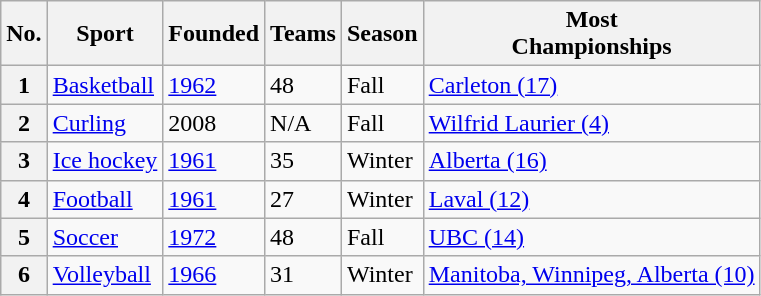<table class="wikitable sortable">
<tr>
<th>No.</th>
<th>Sport</th>
<th>Founded</th>
<th>Teams</th>
<th>Season</th>
<th>Most<br>Championships</th>
</tr>
<tr>
<th>1</th>
<td><a href='#'>Basketball</a></td>
<td><a href='#'>1962</a></td>
<td>48</td>
<td>Fall</td>
<td><a href='#'>Carleton (17)</a></td>
</tr>
<tr>
<th>2</th>
<td><a href='#'>Curling</a></td>
<td>2008</td>
<td>N/A</td>
<td>Fall</td>
<td><a href='#'>Wilfrid Laurier (4)</a></td>
</tr>
<tr>
<th>3</th>
<td><a href='#'>Ice hockey</a></td>
<td><a href='#'>1961</a></td>
<td>35</td>
<td>Winter</td>
<td><a href='#'>Alberta (16)</a></td>
</tr>
<tr>
<th>4</th>
<td><a href='#'>Football</a></td>
<td><a href='#'>1961</a></td>
<td>27</td>
<td>Winter</td>
<td><a href='#'>Laval (12)</a></td>
</tr>
<tr>
<th>5</th>
<td><a href='#'>Soccer</a></td>
<td><a href='#'>1972</a></td>
<td>48</td>
<td>Fall</td>
<td><a href='#'>UBC (14)</a></td>
</tr>
<tr>
<th>6</th>
<td><a href='#'>Volleyball</a></td>
<td><a href='#'>1966</a></td>
<td>31</td>
<td>Winter</td>
<td><a href='#'>Manitoba, Winnipeg, Alberta (10)</a></td>
</tr>
</table>
